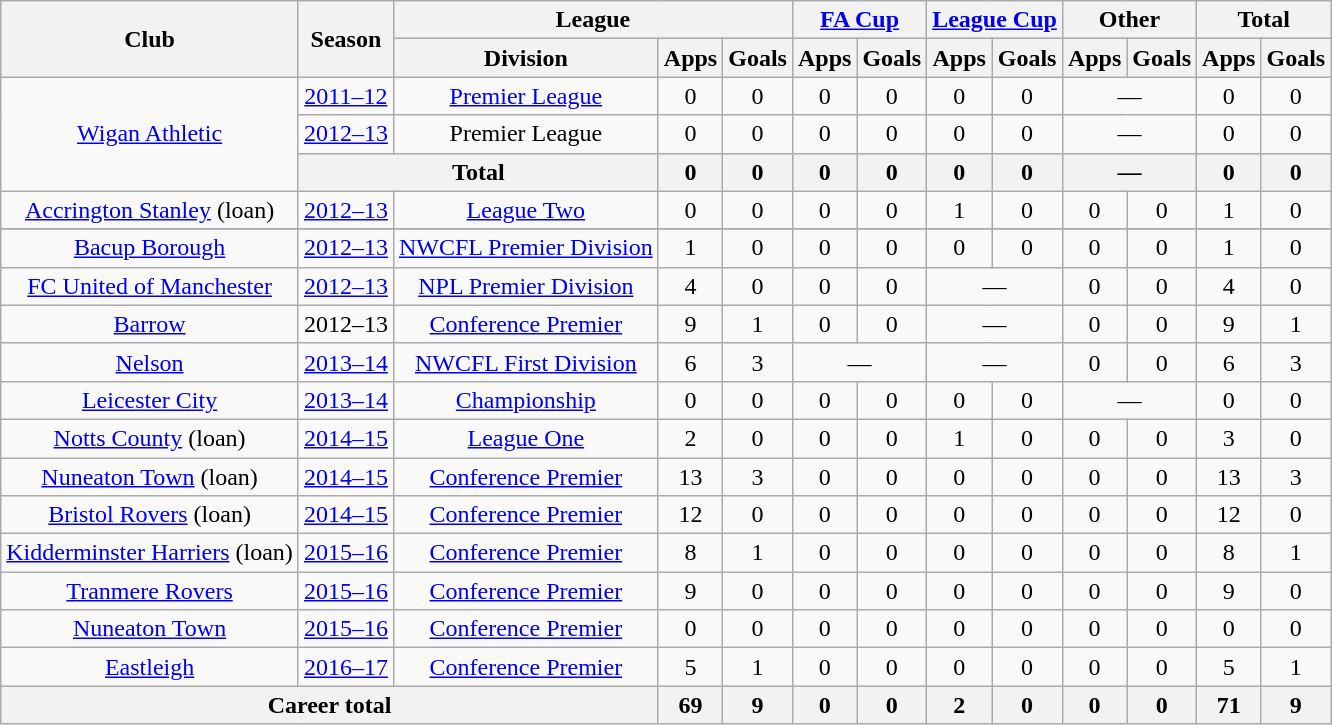<table class="wikitable" style="text-align: center;">
<tr>
<th rowspan="2">Club</th>
<th rowspan="2">Season</th>
<th colspan="3">League</th>
<th colspan="2"><a href='#'>FA Cup</a></th>
<th colspan="2"><a href='#'>League Cup</a></th>
<th colspan="2">Other</th>
<th colspan="2">Total</th>
</tr>
<tr>
<th>Division</th>
<th>Apps</th>
<th>Goals</th>
<th>Apps</th>
<th>Goals</th>
<th>Apps</th>
<th>Goals</th>
<th>Apps</th>
<th>Goals</th>
<th>Apps</th>
<th>Goals</th>
</tr>
<tr>
<td rowspan="3"><a href='#'>Wigan Athletic</a></td>
<td><a href='#'>2011–12</a></td>
<td><a href='#'>Premier League</a></td>
<td>0</td>
<td>0</td>
<td>0</td>
<td>0</td>
<td>0</td>
<td>0</td>
<td colspan="2">—</td>
<td>0</td>
<td>0</td>
</tr>
<tr>
<td><a href='#'>2012–13</a></td>
<td>Premier League</td>
<td>0</td>
<td>0</td>
<td>0</td>
<td>0</td>
<td>0</td>
<td>0</td>
<td colspan="2">—</td>
<td>0</td>
<td>0</td>
</tr>
<tr>
<th colspan="2">Total</th>
<th>0</th>
<th>0</th>
<th>0</th>
<th>0</th>
<th>0</th>
<th>0</th>
<th colspan="2">—</th>
<th>0</th>
<th>0</th>
</tr>
<tr>
<td rowspan="1"><a href='#'>Accrington Stanley</a> (loan)</td>
<td><a href='#'>2012–13</a></td>
<td><a href='#'>League Two</a></td>
<td>0</td>
<td>0</td>
<td>0</td>
<td>0</td>
<td>1</td>
<td>0</td>
<td>0</td>
<td>0</td>
<td>1</td>
<td>0</td>
</tr>
<tr>
</tr>
<tr>
<td rowspan="1"><a href='#'>Bacup Borough</a></td>
<td><a href='#'>2012–13</a></td>
<td><a href='#'>NWCFL Premier Division</a></td>
<td>1</td>
<td>0</td>
<td>0</td>
<td>0</td>
<td>0</td>
<td>0</td>
<td>0</td>
<td>0</td>
<td>1</td>
<td>0</td>
</tr>
<tr>
<td rowspan="1"><a href='#'>FC United of Manchester</a></td>
<td><a href='#'>2012–13</a></td>
<td><a href='#'>NPL Premier Division</a></td>
<td>4</td>
<td>0</td>
<td>0</td>
<td>0</td>
<td colspan="2">—</td>
<td>0</td>
<td>0</td>
<td>4</td>
<td>0</td>
</tr>
<tr>
<td rowspan="1"><a href='#'>Barrow</a></td>
<td>2012–13</td>
<td><a href='#'>Conference Premier</a></td>
<td>9</td>
<td>1</td>
<td>0</td>
<td>0</td>
<td colspan="2">—</td>
<td>0</td>
<td>0</td>
<td>9</td>
<td>1</td>
</tr>
<tr>
<td rowspan="1"><a href='#'>Nelson</a></td>
<td><a href='#'>2013–14</a></td>
<td><a href='#'>NWCFL First Division</a></td>
<td>6</td>
<td>3</td>
<td colspan="2">—</td>
<td colspan="2">—</td>
<td>0</td>
<td>0</td>
<td>6</td>
<td>3</td>
</tr>
<tr>
<td rowspan="1"><a href='#'>Leicester City</a></td>
<td><a href='#'>2013–14</a></td>
<td><a href='#'>Championship</a></td>
<td>0</td>
<td>0</td>
<td>0</td>
<td>0</td>
<td>0</td>
<td>0</td>
<td colspan="2">—</td>
<td>0</td>
<td>0</td>
</tr>
<tr>
<td rowspan="1"><a href='#'>Notts County</a> (loan)</td>
<td><a href='#'>2014–15</a></td>
<td><a href='#'>League One</a></td>
<td>2</td>
<td>0</td>
<td>0</td>
<td>0</td>
<td>1</td>
<td>0</td>
<td>0</td>
<td>0</td>
<td>3</td>
<td>0</td>
</tr>
<tr>
<td rowspan="1"><a href='#'>Nuneaton Town</a> (loan)</td>
<td><a href='#'>2014–15</a></td>
<td><a href='#'>Conference Premier</a></td>
<td>13</td>
<td>3</td>
<td>0</td>
<td>0</td>
<td>0</td>
<td>0</td>
<td>0</td>
<td>0</td>
<td>13</td>
<td>3</td>
</tr>
<tr>
<td rowspan="1"><a href='#'>Bristol Rovers</a> (loan)</td>
<td><a href='#'>2014–15</a></td>
<td><a href='#'>Conference Premier</a></td>
<td>12</td>
<td>0</td>
<td>0</td>
<td>0</td>
<td>0</td>
<td>0</td>
<td>0</td>
<td>0</td>
<td>12</td>
<td>0</td>
</tr>
<tr>
<td rowspan="1"><a href='#'>Kidderminster Harriers</a> (loan)</td>
<td><a href='#'>2015–16</a></td>
<td><a href='#'>Conference Premier</a></td>
<td>8</td>
<td>1</td>
<td>0</td>
<td>0</td>
<td>0</td>
<td>0</td>
<td>0</td>
<td>0</td>
<td>8</td>
<td>1</td>
</tr>
<tr>
<td rowspan="1"><a href='#'>Tranmere Rovers</a></td>
<td><a href='#'>2015–16</a></td>
<td><a href='#'>Conference Premier</a></td>
<td>9</td>
<td>0</td>
<td>0</td>
<td>0</td>
<td>0</td>
<td>0</td>
<td>0</td>
<td>0</td>
<td>9</td>
<td>0</td>
</tr>
<tr>
<td rowspan="1"><a href='#'>Nuneaton Town</a></td>
<td><a href='#'>2015–16</a></td>
<td><a href='#'>Conference Premier</a></td>
<td>0</td>
<td>0</td>
<td>0</td>
<td>0</td>
<td>0</td>
<td>0</td>
<td>0</td>
<td>0</td>
<td>0</td>
<td>0</td>
</tr>
<tr>
<td rowspan="1"><a href='#'>Eastleigh</a></td>
<td><a href='#'>2016–17</a></td>
<td><a href='#'>Conference Premier</a></td>
<td>5</td>
<td>1</td>
<td>0</td>
<td>0</td>
<td>0</td>
<td>0</td>
<td>0</td>
<td>0</td>
<td>5</td>
<td>1</td>
</tr>
<tr>
<th colspan="3">Career total</th>
<th>69</th>
<th>9</th>
<th>0</th>
<th>0</th>
<th>2</th>
<th>0</th>
<th>0</th>
<th>0</th>
<th>71</th>
<th>9</th>
</tr>
</table>
